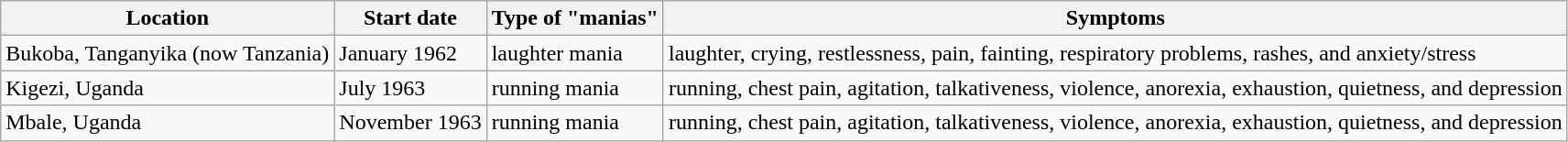<table class="wikitable sortable">
<tr>
<th>Location</th>
<th>Start date</th>
<th>Type of "manias"</th>
<th>Symptoms</th>
</tr>
<tr>
<td>Bukoba, Tanganyika (now Tanzania)</td>
<td>January 1962</td>
<td>laughter mania</td>
<td>laughter, crying, restlessness, pain, fainting, respiratory problems, rashes, and anxiety/stress</td>
</tr>
<tr>
<td>Kigezi, Uganda</td>
<td>July 1963</td>
<td>running mania</td>
<td>running, chest pain, agitation, talkativeness, violence, anorexia, exhaustion, quietness, and depression</td>
</tr>
<tr>
<td>Mbale, Uganda</td>
<td>November 1963</td>
<td>running mania</td>
<td>running, chest pain, agitation, talkativeness, violence, anorexia, exhaustion, quietness, and depression</td>
</tr>
</table>
